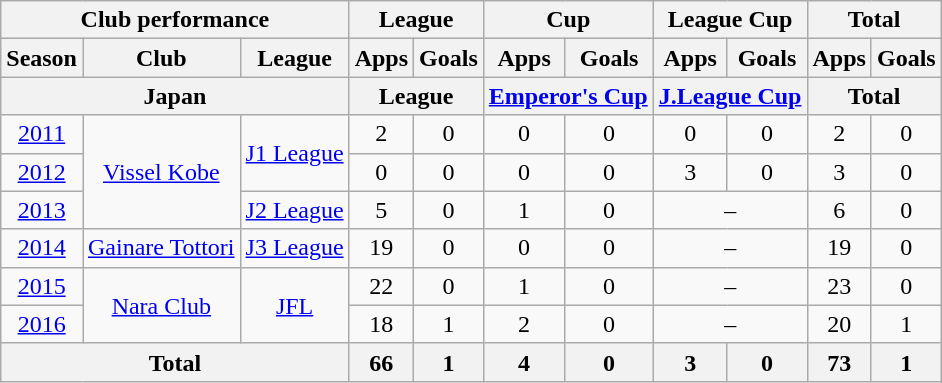<table class="wikitable" style="text-align:center;">
<tr>
<th colspan=3>Club performance</th>
<th colspan=2>League</th>
<th colspan=2>Cup</th>
<th colspan=2>League Cup</th>
<th colspan=2>Total</th>
</tr>
<tr>
<th>Season</th>
<th>Club</th>
<th>League</th>
<th>Apps</th>
<th>Goals</th>
<th>Apps</th>
<th>Goals</th>
<th>Apps</th>
<th>Goals</th>
<th>Apps</th>
<th>Goals</th>
</tr>
<tr>
<th colspan=3>Japan</th>
<th colspan=2>League</th>
<th colspan=2><a href='#'>Emperor's Cup</a></th>
<th colspan=2><a href='#'>J.League Cup</a></th>
<th colspan=2>Total</th>
</tr>
<tr>
<td><a href='#'>2011</a></td>
<td rowspan="3"><a href='#'>Vissel Kobe</a></td>
<td rowspan="2"><a href='#'>J1 League</a></td>
<td>2</td>
<td>0</td>
<td>0</td>
<td>0</td>
<td>0</td>
<td>0</td>
<td>2</td>
<td>0</td>
</tr>
<tr>
<td><a href='#'>2012</a></td>
<td>0</td>
<td>0</td>
<td>0</td>
<td>0</td>
<td>3</td>
<td>0</td>
<td>3</td>
<td>0</td>
</tr>
<tr>
<td><a href='#'>2013</a></td>
<td><a href='#'>J2 League</a></td>
<td>5</td>
<td>0</td>
<td>1</td>
<td>0</td>
<td colspan="2">–</td>
<td>6</td>
<td>0</td>
</tr>
<tr>
<td><a href='#'>2014</a></td>
<td><a href='#'>Gainare Tottori</a></td>
<td><a href='#'>J3 League</a></td>
<td>19</td>
<td>0</td>
<td>0</td>
<td>0</td>
<td colspan="2">–</td>
<td>19</td>
<td>0</td>
</tr>
<tr>
<td><a href='#'>2015</a></td>
<td rowspan="2"><a href='#'>Nara Club</a></td>
<td rowspan="2"><a href='#'>JFL</a></td>
<td>22</td>
<td>0</td>
<td>1</td>
<td>0</td>
<td colspan="2">–</td>
<td>23</td>
<td>0</td>
</tr>
<tr>
<td><a href='#'>2016</a></td>
<td>18</td>
<td>1</td>
<td>2</td>
<td>0</td>
<td colspan="2">–</td>
<td>20</td>
<td>1</td>
</tr>
<tr>
<th colspan=3>Total</th>
<th>66</th>
<th>1</th>
<th>4</th>
<th>0</th>
<th>3</th>
<th>0</th>
<th>73</th>
<th>1</th>
</tr>
</table>
